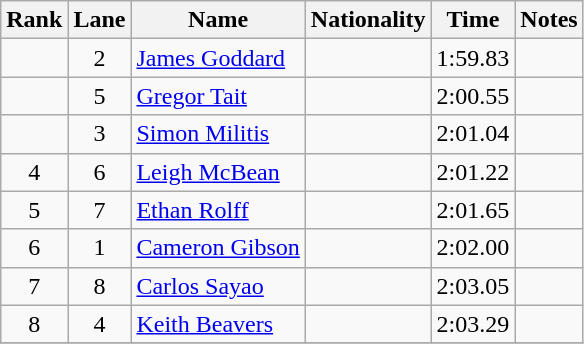<table class="wikitable sortable" style="text-align:center">
<tr>
<th>Rank</th>
<th>Lane</th>
<th>Name</th>
<th>Nationality</th>
<th>Time</th>
<th>Notes</th>
</tr>
<tr>
<td></td>
<td>2</td>
<td align=left><a href='#'>James Goddard</a></td>
<td align=left></td>
<td>1:59.83</td>
<td></td>
</tr>
<tr>
<td></td>
<td>5</td>
<td align=left><a href='#'>Gregor Tait</a></td>
<td align=left></td>
<td>2:00.55</td>
<td></td>
</tr>
<tr>
<td></td>
<td>3</td>
<td align=left><a href='#'>Simon Militis</a></td>
<td align=left></td>
<td>2:01.04</td>
<td></td>
</tr>
<tr>
<td>4</td>
<td>6</td>
<td align=left><a href='#'>Leigh McBean</a></td>
<td align=left></td>
<td>2:01.22</td>
<td></td>
</tr>
<tr>
<td>5</td>
<td>7</td>
<td align=left><a href='#'>Ethan Rolff</a></td>
<td align=left></td>
<td>2:01.65</td>
<td></td>
</tr>
<tr>
<td>6</td>
<td>1</td>
<td align=left><a href='#'>Cameron Gibson</a></td>
<td align=left></td>
<td>2:02.00</td>
<td></td>
</tr>
<tr>
<td>7</td>
<td>8</td>
<td align=left><a href='#'>Carlos Sayao</a></td>
<td align=left></td>
<td>2:03.05</td>
<td></td>
</tr>
<tr>
<td>8</td>
<td>4</td>
<td align=left><a href='#'>Keith Beavers</a></td>
<td align=left></td>
<td>2:03.29</td>
<td></td>
</tr>
<tr>
</tr>
</table>
